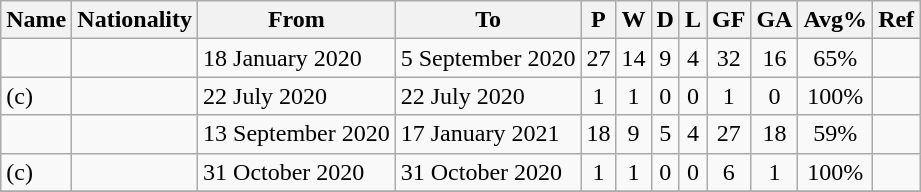<table class="wikitable sortable">
<tr>
<th>Name</th>
<th>Nationality</th>
<th>From</th>
<th class="unsortable">To</th>
<th>P</th>
<th>W</th>
<th>D</th>
<th>L</th>
<th>GF</th>
<th>GA</th>
<th>Avg%</th>
<th>Ref</th>
</tr>
<tr>
<td align=left></td>
<td></td>
<td align=left>18 January 2020</td>
<td align=left>5 September 2020</td>
<td align=center>27</td>
<td align=center>14</td>
<td align=center>9</td>
<td align=center>4</td>
<td align=center>32</td>
<td align=center>16</td>
<td align=center>65%</td>
<td align=center></td>
</tr>
<tr>
<td align=left> (c)</td>
<td></td>
<td align=left>22 July 2020</td>
<td align=left>22 July 2020</td>
<td align=center>1</td>
<td align=center>1</td>
<td align=center>0</td>
<td align=center>0</td>
<td align=center>1</td>
<td align=center>0</td>
<td align=center>100%</td>
<td align=center></td>
</tr>
<tr>
<td align=left></td>
<td></td>
<td align=left>13 September 2020</td>
<td align=left>17 January 2021</td>
<td align=center>18</td>
<td align=center>9</td>
<td align=center>5</td>
<td align=center>4</td>
<td align=center>27</td>
<td align=center>18</td>
<td align=center>59%</td>
<td align=center></td>
</tr>
<tr>
<td align=left> (c)</td>
<td></td>
<td align=left>31 October 2020</td>
<td align=left>31 October 2020</td>
<td align=center>1</td>
<td align=center>1</td>
<td align=center>0</td>
<td align=center>0</td>
<td align=center>6</td>
<td align=center>1</td>
<td align=center>100%</td>
<td align=center></td>
</tr>
<tr>
</tr>
</table>
